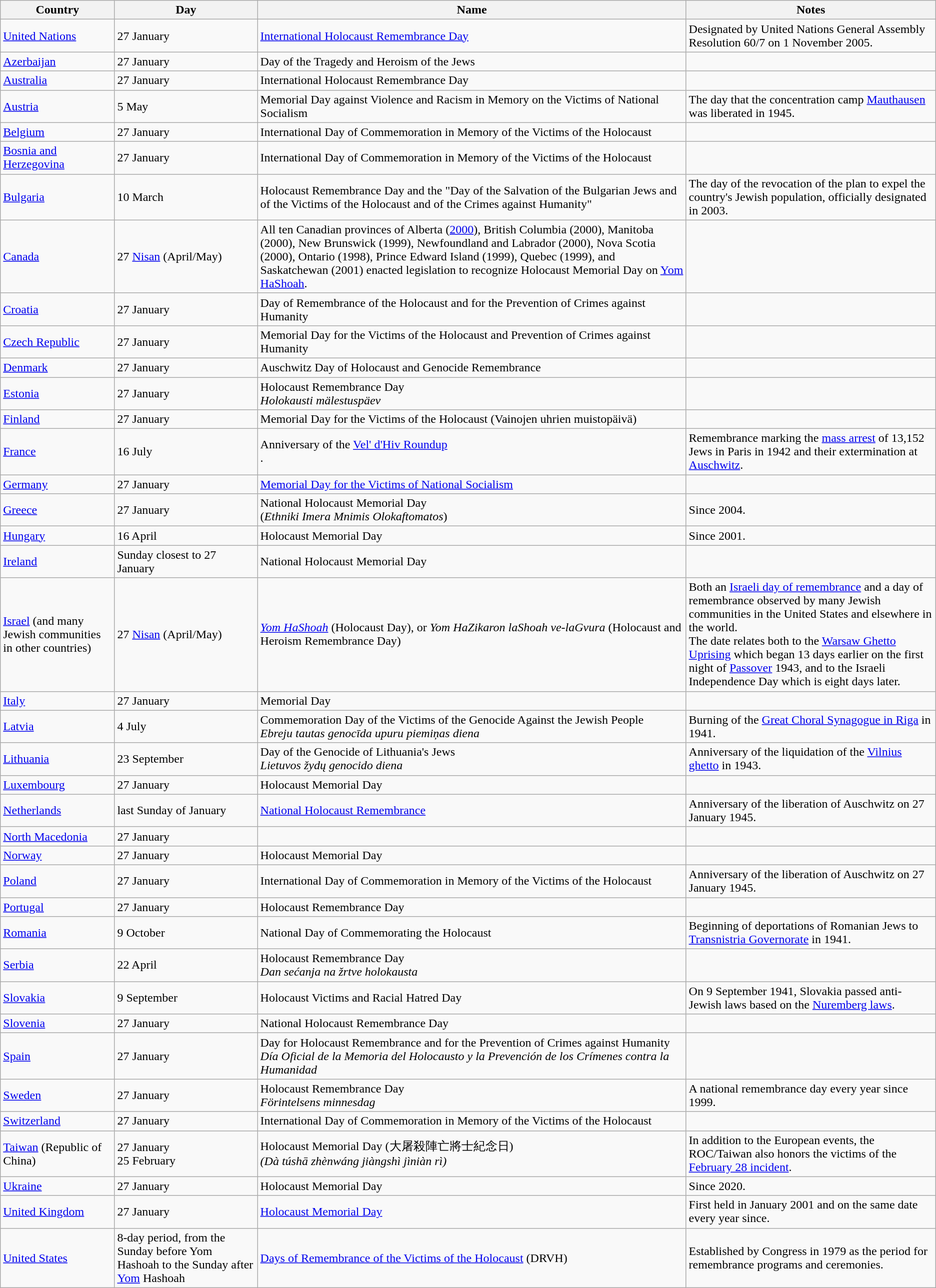<table class="wikitable sortable">
<tr>
<th>Country</th>
<th>Day</th>
<th>Name</th>
<th>Notes</th>
</tr>
<tr>
<td><a href='#'>United Nations</a></td>
<td>27 January</td>
<td><a href='#'>International Holocaust Remembrance Day</a></td>
<td>Designated by United Nations General Assembly Resolution 60/7 on 1 November 2005.</td>
</tr>
<tr>
<td><a href='#'>Azerbaijan</a></td>
<td>27 January</td>
<td>Day of the Tragedy and Heroism of the Jews</td>
<td></td>
</tr>
<tr>
<td><a href='#'>Australia</a></td>
<td>27 January</td>
<td>International Holocaust Remembrance Day</td>
<td></td>
</tr>
<tr>
<td><a href='#'>Austria</a></td>
<td>5 May</td>
<td>Memorial Day against Violence and Racism in Memory on the Victims of National Socialism<br></td>
<td>The day that the concentration camp <a href='#'>Mauthausen</a> was liberated in 1945.</td>
</tr>
<tr>
<td><a href='#'>Belgium</a></td>
<td>27 January</td>
<td>International Day of Commemoration in Memory of the Victims of the Holocaust<br></td>
<td></td>
</tr>
<tr>
<td><a href='#'>Bosnia and Herzegovina</a></td>
<td>27 January</td>
<td>International Day of Commemoration in Memory of the Victims of the Holocaust</td>
<td></td>
</tr>
<tr>
<td><a href='#'>Bulgaria</a></td>
<td>10 March</td>
<td>Holocaust Remembrance Day and the "Day of the Salvation of the Bulgarian Jews and of the Victims of the Holocaust and of the Crimes against Humanity"</td>
<td>The day of the revocation of the plan to expel the country's Jewish population, officially designated in 2003.</td>
</tr>
<tr>
<td><a href='#'>Canada</a></td>
<td>27 <a href='#'>Nisan</a> (April/May)</td>
<td>All ten Canadian provinces of Alberta (<a href='#'>2000</a>), British Columbia (2000), Manitoba (2000), New Brunswick (1999), Newfoundland and Labrador (2000), Nova Scotia (2000), Ontario (1998), Prince Edward Island (1999), Quebec (1999), and Saskatchewan (2001) enacted legislation to recognize Holocaust Memorial Day on <a href='#'>Yom HaShoah</a>.</td>
<td></td>
</tr>
<tr>
<td><a href='#'>Croatia</a></td>
<td>27 January</td>
<td>Day of Remembrance of the Holocaust and for the Prevention of Crimes against Humanity</td>
<td></td>
</tr>
<tr>
<td><a href='#'>Czech Republic</a></td>
<td>27 January</td>
<td>Memorial Day for the Victims of the Holocaust and Prevention of Crimes against Humanity<br></td>
<td></td>
</tr>
<tr>
<td><a href='#'>Denmark</a></td>
<td>27 January</td>
<td>Auschwitz Day of Holocaust and Genocide Remembrance</td>
<td></td>
</tr>
<tr>
<td><a href='#'>Estonia</a></td>
<td>27 January</td>
<td>Holocaust Remembrance Day<br><em>Holokausti mälestuspäev</em></td>
<td></td>
</tr>
<tr>
<td><a href='#'>Finland</a></td>
<td>27 January</td>
<td>Memorial Day for the Victims of the Holocaust (Vainojen uhrien muistopäivä)</td>
<td></td>
</tr>
<tr>
<td><a href='#'>France</a></td>
<td>16 July</td>
<td>Anniversary of the <a href='#'>Vel' d'Hiv Roundup</a><br>.</td>
<td>Remembrance marking the <a href='#'>mass arrest</a> of 13,152 Jews in Paris in 1942 and their extermination at <a href='#'>Auschwitz</a>.</td>
</tr>
<tr>
<td><a href='#'>Germany</a></td>
<td>27 January</td>
<td><a href='#'>Memorial Day for the Victims of National Socialism</a></td>
<td></td>
</tr>
<tr>
<td><a href='#'>Greece</a></td>
<td>27 January</td>
<td>National Holocaust Memorial Day<br> (<em>Ethniki Imera Mnimis Olokaftomatos</em>)</td>
<td>Since 2004.</td>
</tr>
<tr>
<td><a href='#'>Hungary</a></td>
<td>16 April</td>
<td>Holocaust Memorial Day</td>
<td>Since 2001.</td>
</tr>
<tr>
<td><a href='#'>Ireland</a></td>
<td>Sunday closest to 27 January</td>
<td>National Holocaust Memorial Day<br></td>
<td></td>
</tr>
<tr>
<td><a href='#'>Israel</a> (and many Jewish communities in other countries)</td>
<td>27 <a href='#'>Nisan</a> (April/May)</td>
<td><em><a href='#'>Yom HaShoah</a></em> (Holocaust Day), or <em>Yom HaZikaron laShoah ve-laGvura</em> (Holocaust and Heroism Remembrance Day)</td>
<td>Both an <a href='#'>Israeli day of remembrance</a> and a day of remembrance observed by many Jewish communities in the United States and elsewhere in the world.<br>The date relates both to the <a href='#'>Warsaw Ghetto Uprising</a> which began 13 days earlier on the first night of <a href='#'>Passover</a> 1943, and to the Israeli Independence Day which is eight days later.</td>
</tr>
<tr>
<td><a href='#'>Italy</a></td>
<td>27 January</td>
<td>Memorial Day</td>
<td></td>
</tr>
<tr>
<td><a href='#'>Latvia</a></td>
<td>4 July</td>
<td>Commemoration Day of the Victims of the Genocide Against the Jewish People<br><em>Ebreju tautas genocīda upuru piemiņas diena</em></td>
<td>Burning of the <a href='#'>Great Choral Synagogue in Riga</a> in 1941.</td>
</tr>
<tr>
<td><a href='#'>Lithuania</a></td>
<td>23 September</td>
<td>Day of the Genocide of Lithuania's Jews<br><em>Lietuvos žydų genocido diena</em></td>
<td>Anniversary of the liquidation of the <a href='#'>Vilnius ghetto</a> in 1943.</td>
</tr>
<tr>
<td><a href='#'>Luxembourg</a></td>
<td>27 January</td>
<td>Holocaust Memorial Day</td>
<td></td>
</tr>
<tr>
<td><a href='#'>Netherlands</a></td>
<td>last Sunday of January</td>
<td><a href='#'>National Holocaust Remembrance</a></td>
<td>Anniversary of the liberation of Auschwitz on 27 January 1945.</td>
</tr>
<tr>
<td><a href='#'>North Macedonia</a></td>
<td>27 January</td>
<td></td>
<td></td>
</tr>
<tr>
<td><a href='#'>Norway</a></td>
<td>27 January</td>
<td>Holocaust Memorial Day</td>
<td></td>
</tr>
<tr>
<td><a href='#'>Poland</a></td>
<td>27 January</td>
<td>International Day of Commemoration in Memory of the Victims of the Holocaust</td>
<td>Anniversary of the liberation of Auschwitz on 27 January 1945.</td>
</tr>
<tr>
<td><a href='#'>Portugal</a></td>
<td>27 January</td>
<td>Holocaust Remembrance Day</td>
<td></td>
</tr>
<tr>
<td><a href='#'>Romania</a></td>
<td>9 October</td>
<td>National Day of Commemorating the Holocaust<br></td>
<td>Beginning of deportations of Romanian Jews to <a href='#'>Transnistria Governorate</a> in 1941.</td>
</tr>
<tr>
<td><a href='#'>Serbia</a></td>
<td>22 April</td>
<td>Holocaust Remembrance Day<br><em>Dan sećanja na žrtve holokausta</em></td>
<td></td>
</tr>
<tr>
<td><a href='#'>Slovakia</a></td>
<td>9 September</td>
<td>Holocaust Victims and Racial Hatred Day</td>
<td>On 9 September 1941, Slovakia passed anti-Jewish laws based on the <a href='#'>Nuremberg laws</a>.</td>
</tr>
<tr>
<td><a href='#'>Slovenia</a></td>
<td>27 January</td>
<td>National Holocaust Remembrance Day</td>
<td></td>
</tr>
<tr>
<td><a href='#'>Spain</a></td>
<td>27 January</td>
<td>Day for Holocaust Remembrance and for the Prevention of Crimes against Humanity<br><em>Día Oficial de la Memoria del Holocausto y la Prevención de los Crímenes contra la Humanidad</em></td>
<td></td>
</tr>
<tr>
<td><a href='#'>Sweden</a></td>
<td>27 January</td>
<td>Holocaust Remembrance Day<br><em>Förintelsens minnesdag</em></td>
<td>A national remembrance day every year since 1999.</td>
</tr>
<tr>
<td><a href='#'>Switzerland</a></td>
<td>27 January</td>
<td>International Day of Commemoration in Memory of the Victims of the Holocaust</td>
<td></td>
</tr>
<tr>
<td><a href='#'>Taiwan</a> (Republic of China)</td>
<td>27 January<br>25 February</td>
<td>Holocaust Memorial Day (大屠殺陣亡將士紀念日)<br><em>(Dà túshā zhènwáng jiàngshì jìniàn rì)</em></td>
<td>In addition to the European events, the ROC/Taiwan also honors the victims of the <a href='#'>February 28 incident</a>.</td>
</tr>
<tr>
<td><a href='#'>Ukraine</a></td>
<td>27 January</td>
<td>Holocaust Memorial Day</td>
<td>Since 2020.</td>
</tr>
<tr>
<td><a href='#'>United Kingdom</a></td>
<td>27 January</td>
<td><a href='#'>Holocaust Memorial Day</a></td>
<td>First held in January 2001 and on the same date every year since.</td>
</tr>
<tr>
<td><a href='#'>United States</a></td>
<td>8-day period, from the Sunday before Yom Hashoah to the Sunday after <a href='#'>Yom</a> Hashoah</td>
<td><a href='#'>Days of Remembrance of the Victims of the Holocaust</a> (DRVH)</td>
<td>Established by Congress in 1979 as the period for remembrance programs and ceremonies.</td>
</tr>
</table>
